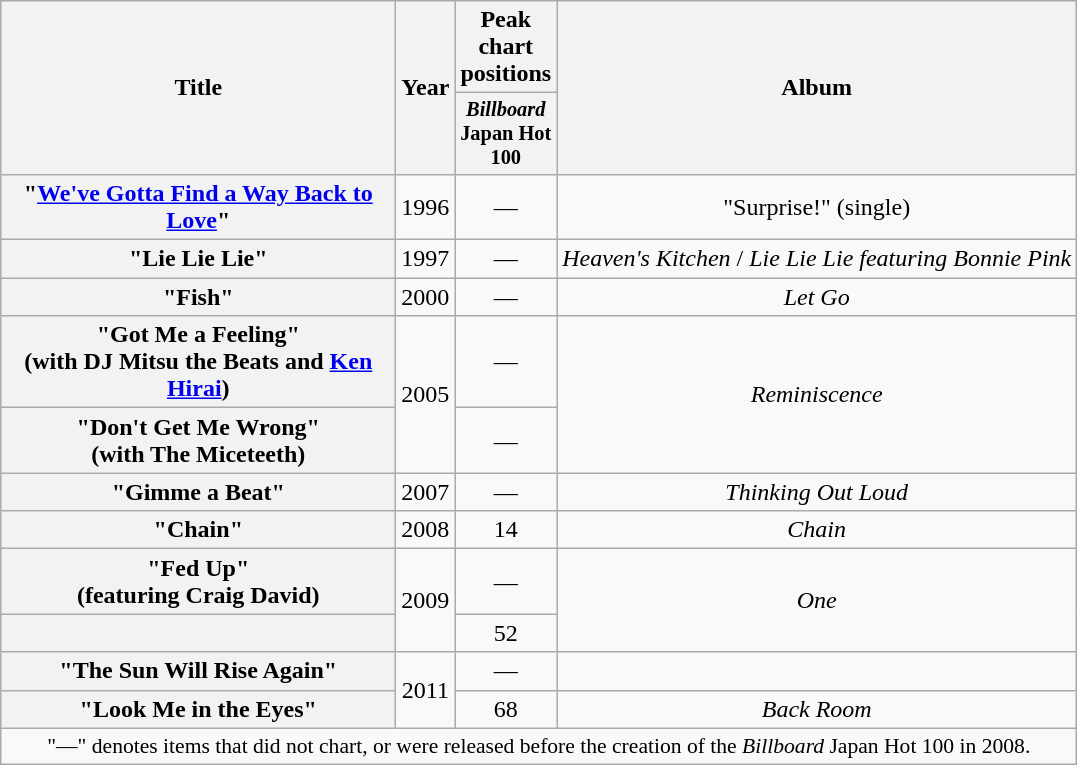<table class="wikitable plainrowheaders" style="text-align:center;">
<tr>
<th scope="col" rowspan="2" style="width:16em;">Title</th>
<th scope="col" rowspan="2">Year</th>
<th scope="col" colspan="1">Peak chart positions</th>
<th scope="col" rowspan="2">Album</th>
</tr>
<tr>
<th style="width:3em;font-size:85%"><em>Billboard</em> Japan Hot 100<br></th>
</tr>
<tr>
<th scope="row">"<a href='#'>We've Gotta Find a Way Back to Love</a>"</th>
<td>1996</td>
<td>—</td>
<td rowspan="1">"Surprise!" <span>(single)</span></td>
</tr>
<tr>
<th scope="row">"Lie Lie Lie"</th>
<td rowspan="1">1997</td>
<td>—</td>
<td rowspan="1"><em>Heaven's Kitchen</em> / <em>Lie Lie Lie featuring Bonnie Pink</em></td>
</tr>
<tr>
<th scope="row">"Fish"</th>
<td>2000</td>
<td>—</td>
<td><em>Let Go</em></td>
</tr>
<tr>
<th scope="row">"Got Me a Feeling"<br><span>(with DJ Mitsu the Beats and <a href='#'>Ken Hirai</a>)</span></th>
<td rowspan="2">2005</td>
<td>—</td>
<td rowspan="2"><em>Reminiscence</em></td>
</tr>
<tr>
<th scope="row">"Don't Get Me Wrong"<br><span>(with The Miceteeth)</span></th>
<td>—</td>
</tr>
<tr>
<th scope="row">"Gimme a Beat"</th>
<td>2007</td>
<td>—</td>
<td><em>Thinking Out Loud</em></td>
</tr>
<tr>
<th scope="row">"Chain"</th>
<td>2008</td>
<td>14</td>
<td><em>Chain</em></td>
</tr>
<tr>
<th scope="row">"Fed Up"<br><span>(featuring Craig David)</span></th>
<td rowspan="2">2009</td>
<td>—</td>
<td rowspan="2"><em>One</em></td>
</tr>
<tr>
<th scope="row"></th>
<td>52</td>
</tr>
<tr>
<th scope="row">"The Sun Will Rise Again"</th>
<td rowspan="2">2011</td>
<td>—</td>
<td></td>
</tr>
<tr>
<th scope="row">"Look Me in the Eyes"</th>
<td>68</td>
<td><em>Back Room</em></td>
</tr>
<tr>
<td colspan="12" align="center" style="font-size:90%;">"—" denotes items that did not chart, or were released before the creation of the <em>Billboard</em> Japan Hot 100 in 2008.</td>
</tr>
</table>
